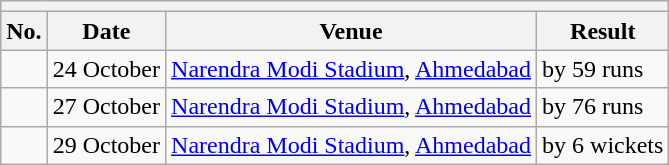<table class="wikitable">
<tr>
<th colspan="4"></th>
</tr>
<tr>
<th>No.</th>
<th>Date</th>
<th>Venue</th>
<th>Result</th>
</tr>
<tr>
<td></td>
<td>24 October</td>
<td><a href='#'>Narendra Modi Stadium</a>, <a href='#'>Ahmedabad</a></td>
<td> by 59 runs</td>
</tr>
<tr>
<td></td>
<td>27 October</td>
<td><a href='#'>Narendra Modi Stadium</a>, <a href='#'>Ahmedabad</a></td>
<td> by 76 runs</td>
</tr>
<tr>
<td></td>
<td>29 October</td>
<td><a href='#'>Narendra Modi Stadium</a>, <a href='#'>Ahmedabad</a></td>
<td> by 6 wickets</td>
</tr>
</table>
